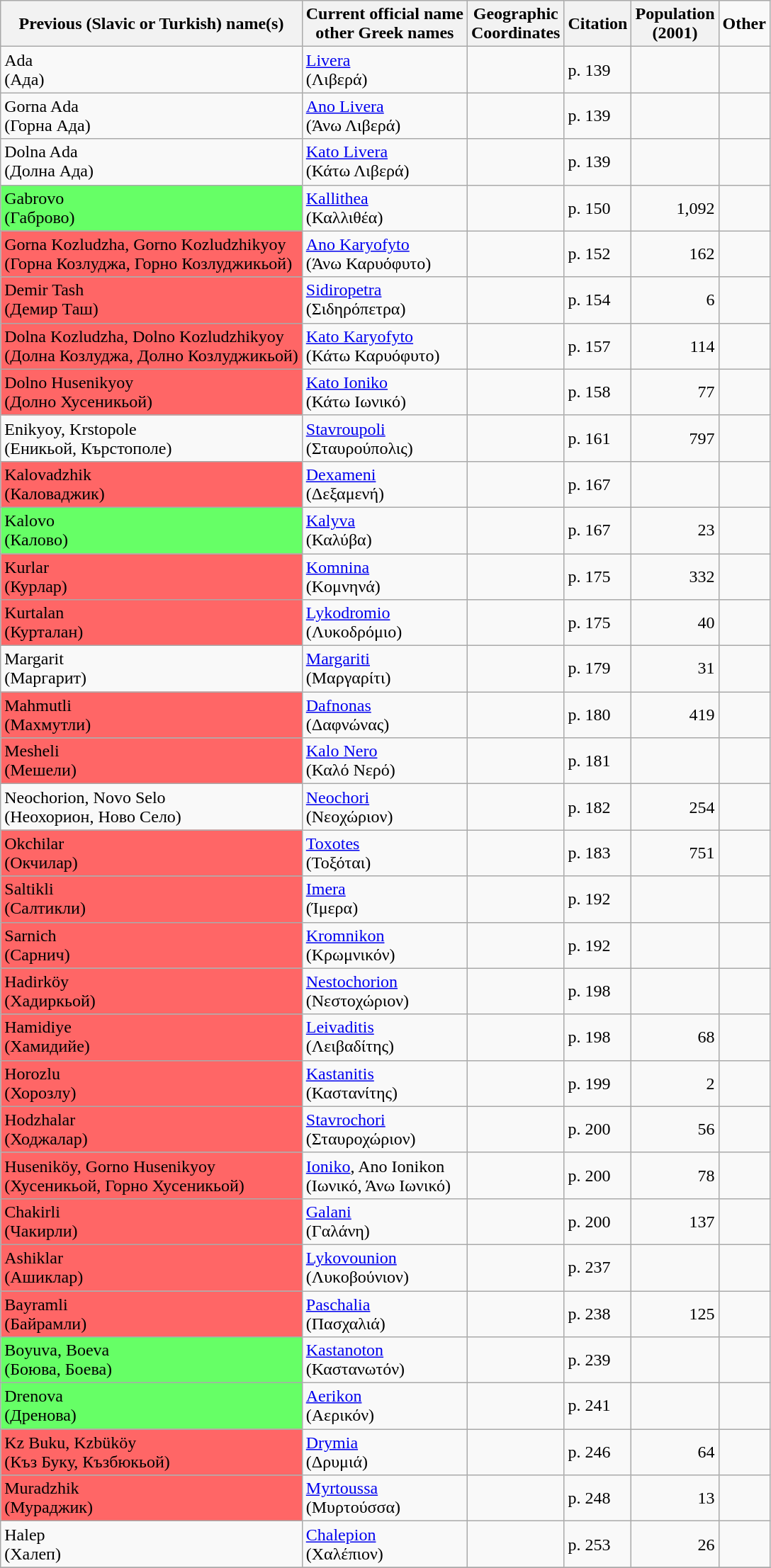<table class="wikitable">
<tr>
<th><strong> Previous (Slavic or Turkish) name(s)</strong></th>
<th><strong> Current official name</strong><br><strong>other Greek names</strong></th>
<th><strong> Geographic</strong><br><strong>Coordinates</strong></th>
<th><strong> Citation</strong></th>
<th><strong> Population</strong><br><strong>(2001)</strong></th>
<td><strong> Other</strong></td>
</tr>
<tr>
<td>Ada <br> (Ада)</td>
<td><a href='#'>Livera</a><br> (Λιβερά)</td>
<td></td>
<td>p. 139</td>
<td align="right"></td>
<td></td>
</tr>
<tr>
<td>Gorna Ada <br> (Горна Ада)</td>
<td><a href='#'>Ano Livera</a><br> (Άνω Λιβερά)</td>
<td></td>
<td>p. 139</td>
<td align="right"></td>
<td></td>
</tr>
<tr>
<td>Dolna Ada <br> (Долна Ада)</td>
<td><a href='#'>Kato Livera</a><br> (Κάτω Λιβερά)</td>
<td></td>
<td>p. 139</td>
<td align="right"></td>
<td></td>
</tr>
<tr>
<td bgcolor="#66FF66">Gabrovo <br> (Габрово)</td>
<td><a href='#'>Kallithea</a><br> (Καλλιθέα)</td>
<td></td>
<td>p. 150</td>
<td align="right">1,092</td>
<td></td>
</tr>
<tr>
<td bgcolor="#FF6666">Gorna Kozludzha, Gorno Kozludzhikyoy  <br> (Горна Козлуджа, Горно Козлуджикьой)</td>
<td><a href='#'>Ano Karyofyto</a><br> (Άνω Καρυόφυτο)</td>
<td></td>
<td>p. 152</td>
<td align="right">162</td>
<td></td>
</tr>
<tr>
<td bgcolor="#FF6666">Demir Tash <br> (Демир Таш)</td>
<td><a href='#'>Sidiropetra</a><br> (Σιδηρόπετρα)</td>
<td></td>
<td>p. 154</td>
<td align="right">6</td>
<td></td>
</tr>
<tr>
<td bgcolor="#FF6666">Dolna Kozludzha, Dolno Kozludzhikyoy <br> (Долна Козлуджа, Долно Козлуджикьой)</td>
<td><a href='#'>Kato Karyofyto</a><br> (Κάτω Καρυόφυτο)</td>
<td></td>
<td>p. 157</td>
<td align="right">114</td>
<td></td>
</tr>
<tr>
<td bgcolor="#FF6666">Dolno Husenikyoy <br> (Долно Хусеникьой)</td>
<td><a href='#'>Kato Ioniko</a> <br> (Κάτω Ιωνικό)</td>
<td></td>
<td>p. 158</td>
<td align="right">77</td>
<td></td>
</tr>
<tr>
<td>Enikyoy, Krstopole <br> (Еникьой, Кърстополе)</td>
<td><a href='#'>Stavroupoli</a><br> (Σταυρούπολις)</td>
<td></td>
<td>p. 161</td>
<td align="right">797</td>
<td></td>
</tr>
<tr>
<td bgcolor="#FF6666">Kalovadzhik <br> (Каловаджик)</td>
<td><a href='#'>Dexameni</a><br> (Δεξαμενή)</td>
<td></td>
<td>p. 167</td>
<td align="right"></td>
<td></td>
</tr>
<tr>
<td bgcolor="#66FF66">Kalovo <br> (Калово)</td>
<td><a href='#'>Kalyva</a><br> (Καλύβα)</td>
<td></td>
<td>p. 167</td>
<td align="right">23</td>
<td></td>
</tr>
<tr>
<td bgcolor="#FF6666">Kurlar <br> (Курлар)</td>
<td><a href='#'>Komnina</a><br> (Κομνηνά)</td>
<td></td>
<td>p. 175</td>
<td align="right">332</td>
<td></td>
</tr>
<tr>
<td bgcolor="#FF6666">Kurtalan <br> (Курталан)</td>
<td><a href='#'>Lykodromio</a><br> (Λυκοδρόμιο)</td>
<td></td>
<td>p. 175</td>
<td align="right">40</td>
<td></td>
</tr>
<tr>
<td>Margarit <br> (Маргарит)</td>
<td><a href='#'>Margariti</a><br> (Μαργαρίτι)</td>
<td></td>
<td>p. 179</td>
<td align="right">31</td>
<td></td>
</tr>
<tr>
<td bgcolor="#FF6666">Mahmutli <br> (Махмутли)</td>
<td><a href='#'>Dafnonas</a><br> (Δαφνώνας)</td>
<td></td>
<td>p. 180</td>
<td align="right">419</td>
<td></td>
</tr>
<tr>
<td bgcolor="#FF6666">Mesheli <br> (Мешели)</td>
<td><a href='#'>Kalo Nero</a><br> (Καλό Νερό)</td>
<td></td>
<td>p. 181</td>
<td align="right"></td>
<td></td>
</tr>
<tr>
<td>Neochorion, Novo Selo <br> (Неохорион, Ново Село)</td>
<td><a href='#'>Neochori</a><br> (Νεοχώριον)</td>
<td></td>
<td>p. 182</td>
<td align="right">254</td>
<td></td>
</tr>
<tr>
<td bgcolor="#FF6666">Okchilar <br> (Окчилар)</td>
<td><a href='#'>Toxotes</a><br> (Τοξόται)</td>
<td></td>
<td>p. 183</td>
<td align="right">751</td>
<td></td>
</tr>
<tr>
<td bgcolor="#FF6666">Saltikli <br> (Салтикли)</td>
<td><a href='#'>Imera</a><br> (Ίμερα)</td>
<td></td>
<td>p. 192</td>
<td align="right"></td>
<td></td>
</tr>
<tr>
<td bgcolor="#FF6666">Sarnich <br> (Сарнич)</td>
<td><a href='#'>Kromnikon</a><br> (Κρωμνικόν)</td>
<td></td>
<td>p. 192</td>
<td align="right"></td>
<td></td>
</tr>
<tr>
<td bgcolor="#FF6666">Hadirköy <br> (Хадиркьой)</td>
<td><a href='#'>Nestochorion</a><br> (Νεστοχώριον)</td>
<td></td>
<td>p. 198</td>
<td align="right"></td>
<td></td>
</tr>
<tr>
<td bgcolor="#FF6666">Hamidiye <br> (Хамидийе)</td>
<td><a href='#'>Leivaditis</a><br> (Λειβαδίτης)</td>
<td></td>
<td>p. 198</td>
<td align="right">68</td>
<td></td>
</tr>
<tr>
<td bgcolor="#FF6666">Horozlu <br> (Хорозлу)</td>
<td><a href='#'>Kastanitis</a><br> (Καστανίτης)</td>
<td></td>
<td>p. 199</td>
<td align="right">2</td>
<td></td>
</tr>
<tr>
<td bgcolor="#FF6666">Hodzhalar <br> (Ходжалар)</td>
<td><a href='#'>Stavrochori</a><br> (Σταυροχώριον)</td>
<td></td>
<td>p. 200</td>
<td align="right">56</td>
<td></td>
</tr>
<tr>
<td bgcolor="#FF6666">Huseniköy, Gorno Husenikyoy <br> (Хусеникьой, Горно Хусеникьой)</td>
<td><a href='#'>Ioniko</a>, Ano Ionikon<br> (Ιωνικό, Άνω Ιωνικό)</td>
<td></td>
<td>p. 200</td>
<td align="right">78</td>
<td></td>
</tr>
<tr>
<td bgcolor="#FF6666">Chakirli <br> (Чакирли)</td>
<td><a href='#'>Galani</a><br> (Γαλάνη)</td>
<td></td>
<td>p. 200</td>
<td align="right">137</td>
<td></td>
</tr>
<tr>
<td bgcolor="#FF6666">Ashiklar <br> (Ашиклар)</td>
<td><a href='#'>Lykovounion</a> <br> (Λυκοβούνιον)</td>
<td></td>
<td>p. 237</td>
<td align="right"></td>
<td></td>
</tr>
<tr>
<td bgcolor="#FF6666">Bayramli <br> (Байрамли)</td>
<td><a href='#'>Paschalia</a> <br> (Πασχαλιά)</td>
<td></td>
<td>p. 238</td>
<td align="right">125</td>
<td></td>
</tr>
<tr>
<td bgcolor="#66FF66">Boyuva, Boeva <br> (Боюва, Боева)</td>
<td><a href='#'>Kastanoton</a> <br> (Καστανωτόν)</td>
<td></td>
<td>p. 239</td>
<td align="right"></td>
<td></td>
</tr>
<tr>
<td bgcolor="#66FF66">Drenova <br> (Дренова)</td>
<td><a href='#'>Aerikon</a> <br> (Αερικόν)</td>
<td></td>
<td>p. 241</td>
<td align="right"></td>
<td></td>
</tr>
<tr>
<td bgcolor="#FF6666">Kz Buku, Kzbüköy <br> (Къз Буку, Къзбюкьой)</td>
<td><a href='#'>Drymia</a> <br> (Δρυμιά)</td>
<td></td>
<td>p. 246</td>
<td align="right">64</td>
<td></td>
</tr>
<tr>
<td bgcolor="#FF6666">Muradzhik <br> (Мураджик)</td>
<td><a href='#'>Myrtoussa</a> <br> (Μυρτούσσα)</td>
<td></td>
<td>p. 248</td>
<td align="right">13</td>
<td></td>
</tr>
<tr>
<td>Halep <br> (Халеп)</td>
<td><a href='#'>Chalepion</a> <br> (Χαλέπιον)</td>
<td></td>
<td>p. 253</td>
<td align="right">26</td>
<td></td>
</tr>
<tr>
</tr>
</table>
